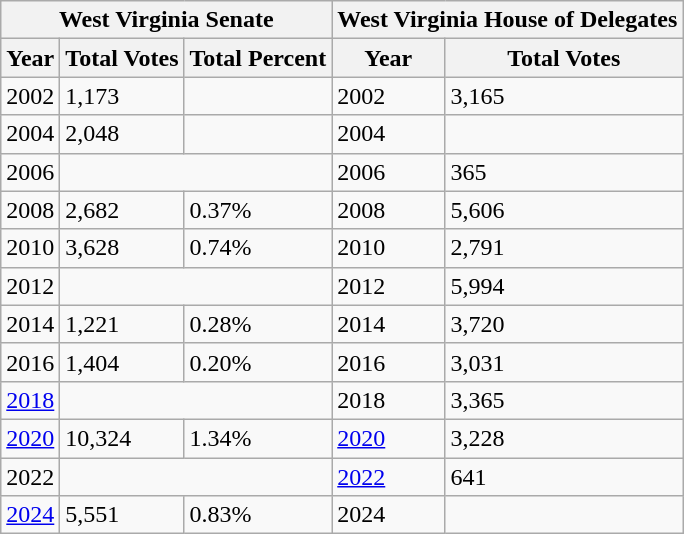<table class="wikitable">
<tr>
<th colspan="3"><strong>West Virginia Senate</strong></th>
<th colspan="2"><strong>West Virginia House of Delegates</strong></th>
</tr>
<tr>
<th>Year</th>
<th>Total Votes</th>
<th>Total Percent</th>
<th>Year</th>
<th>Total Votes</th>
</tr>
<tr>
<td>2002</td>
<td>1,173</td>
<td></td>
<td>2002</td>
<td>3,165</td>
</tr>
<tr>
<td>2004</td>
<td>2,048</td>
<td></td>
<td>2004</td>
<td></td>
</tr>
<tr>
<td>2006</td>
<td colspan="2"></td>
<td>2006</td>
<td>365</td>
</tr>
<tr>
<td>2008</td>
<td>2,682</td>
<td>0.37%</td>
<td>2008</td>
<td>5,606</td>
</tr>
<tr>
<td>2010</td>
<td>3,628</td>
<td>0.74%</td>
<td>2010</td>
<td>2,791</td>
</tr>
<tr>
<td>2012</td>
<td colspan="2"></td>
<td>2012</td>
<td>5,994</td>
</tr>
<tr>
<td>2014</td>
<td>1,221</td>
<td>0.28%</td>
<td>2014</td>
<td>3,720</td>
</tr>
<tr>
<td>2016</td>
<td>1,404</td>
<td>0.20%</td>
<td>2016</td>
<td>3,031</td>
</tr>
<tr>
<td><a href='#'>2018</a></td>
<td colspan="2"></td>
<td>2018</td>
<td>3,365</td>
</tr>
<tr>
<td><a href='#'>2020</a></td>
<td>10,324</td>
<td>1.34%</td>
<td><a href='#'>2020</a></td>
<td>3,228</td>
</tr>
<tr>
<td>2022</td>
<td colspan="2"></td>
<td><a href='#'>2022</a></td>
<td>641</td>
</tr>
<tr>
<td><a href='#'>2024</a></td>
<td>5,551</td>
<td>0.83%</td>
<td>2024</td>
<td></td>
</tr>
</table>
